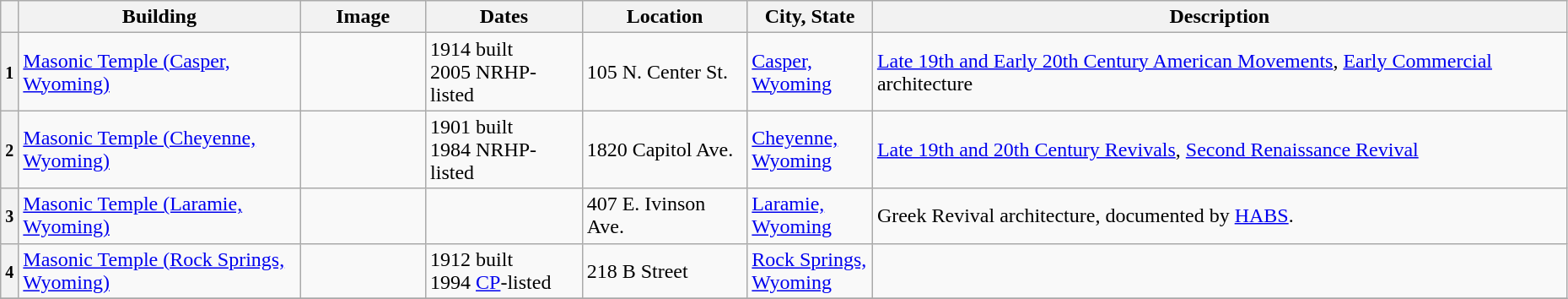<table class="wikitable sortable" style="width:98%">
<tr>
<th></th>
<th width = 18%><strong>Building</strong></th>
<th width = 8% class="unsortable"><strong>Image</strong></th>
<th width = 10%><strong>Dates</strong></th>
<th><strong>Location</strong></th>
<th width = 8%><strong>City, State</strong></th>
<th class="unsortable"><strong>Description</strong></th>
</tr>
<tr ->
<th><small>1</small></th>
<td><a href='#'>Masonic Temple (Casper, Wyoming)</a></td>
<td></td>
<td>1914 built<br>2005 NRHP-listed</td>
<td>105 N. Center St.<br><small></small></td>
<td><a href='#'>Casper, Wyoming</a></td>
<td><a href='#'>Late 19th and Early 20th Century American Movements</a>, <a href='#'>Early Commercial</a> architecture</td>
</tr>
<tr ->
<th><small>2</small></th>
<td><a href='#'>Masonic Temple (Cheyenne, Wyoming)</a></td>
<td></td>
<td>1901 built<br>1984 NRHP-listed</td>
<td>1820 Capitol Ave.<br><small></small></td>
<td><a href='#'>Cheyenne, Wyoming</a></td>
<td><a href='#'>Late 19th and 20th Century Revivals</a>, <a href='#'>Second Renaissance Revival</a></td>
</tr>
<tr ->
<th><small>3</small></th>
<td><a href='#'>Masonic Temple (Laramie, Wyoming)</a></td>
<td></td>
<td></td>
<td>407 E. Ivinson Ave.<br></td>
<td><a href='#'>Laramie, Wyoming</a></td>
<td>Greek Revival architecture, documented by <a href='#'>HABS</a>.</td>
</tr>
<tr ->
<th><small>4</small></th>
<td><a href='#'>Masonic Temple (Rock Springs, Wyoming)</a></td>
<td></td>
<td>1912 built<br>1994 <a href='#'>CP</a>-listed</td>
<td>218 B Street<br><small></small></td>
<td><a href='#'>Rock Springs, Wyoming</a></td>
<td></td>
</tr>
<tr ->
</tr>
</table>
